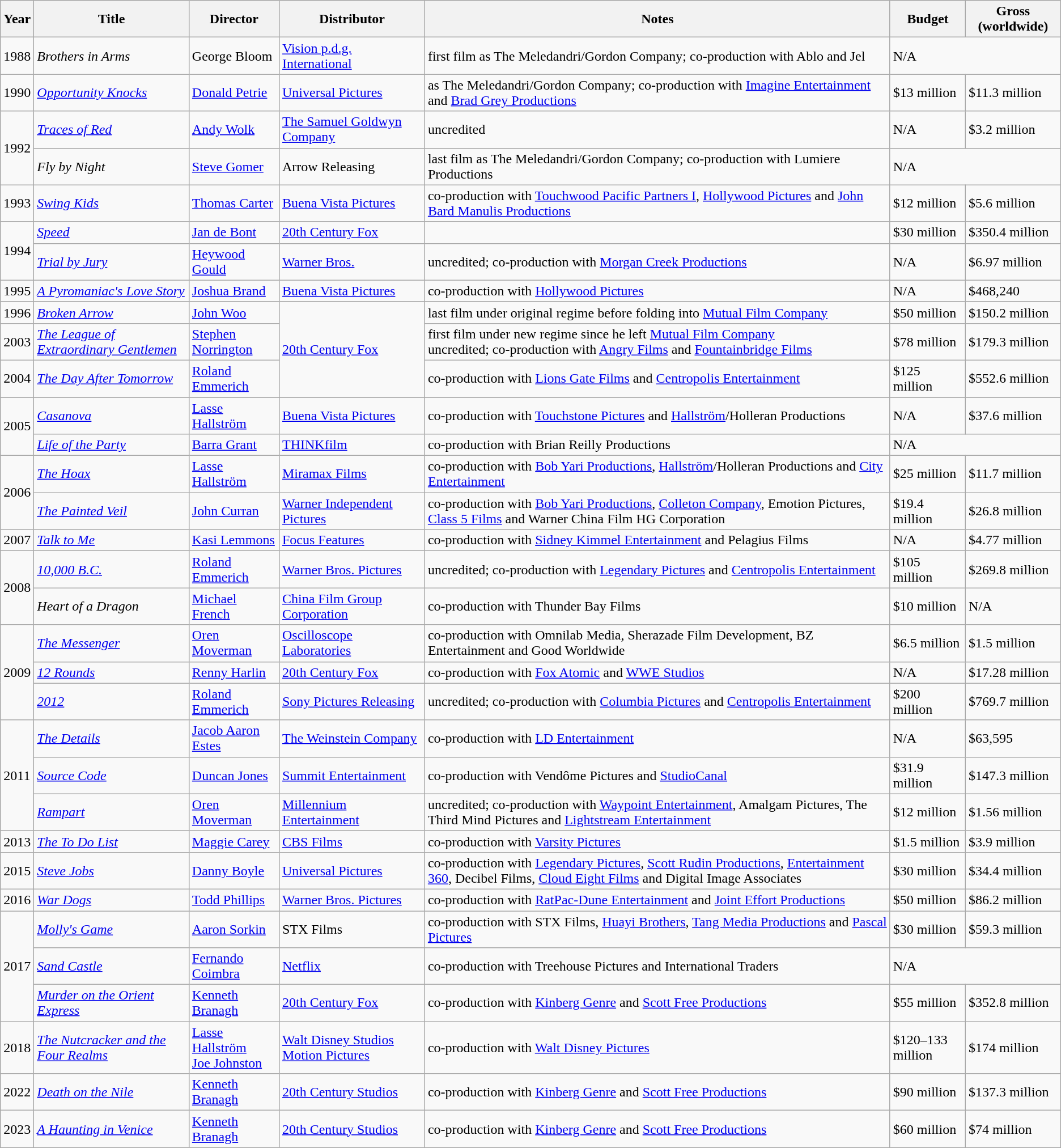<table class="wikitable sortable">
<tr>
<th>Year</th>
<th>Title</th>
<th>Director</th>
<th>Distributor</th>
<th>Notes</th>
<th>Budget</th>
<th>Gross (worldwide)</th>
</tr>
<tr>
<td>1988</td>
<td><em>Brothers in Arms</em></td>
<td>George Bloom</td>
<td><a href='#'>Vision p.d.g. International</a></td>
<td>first film as The Meledandri/Gordon Company; co-production with Ablo and Jel</td>
<td colspan="2">N/A</td>
</tr>
<tr>
<td>1990</td>
<td><em><a href='#'>Opportunity Knocks</a></em></td>
<td><a href='#'>Donald Petrie</a></td>
<td><a href='#'>Universal Pictures</a></td>
<td>as The Meledandri/Gordon Company; co-production with <a href='#'>Imagine Entertainment</a> and <a href='#'>Brad Grey Productions</a></td>
<td>$13 million</td>
<td>$11.3 million</td>
</tr>
<tr>
<td rowspan="2">1992</td>
<td><em><a href='#'>Traces of Red</a></em></td>
<td><a href='#'>Andy Wolk</a></td>
<td><a href='#'>The Samuel Goldwyn Company</a></td>
<td>uncredited</td>
<td>N/A</td>
<td>$3.2 million</td>
</tr>
<tr>
<td><em>Fly by Night</em></td>
<td><a href='#'>Steve Gomer</a></td>
<td>Arrow Releasing</td>
<td>last film as The Meledandri/Gordon Company; co-production with Lumiere Productions</td>
<td colspan="2">N/A</td>
</tr>
<tr>
<td>1993</td>
<td><em><a href='#'>Swing Kids</a></em></td>
<td><a href='#'>Thomas Carter</a></td>
<td><a href='#'>Buena Vista Pictures</a></td>
<td>co-production with <a href='#'>Touchwood Pacific Partners I</a>, <a href='#'>Hollywood Pictures</a> and <a href='#'>John Bard Manulis Productions</a></td>
<td>$12 million</td>
<td>$5.6 million</td>
</tr>
<tr>
<td rowspan="2">1994</td>
<td><em><a href='#'>Speed</a></em></td>
<td><a href='#'>Jan de Bont</a></td>
<td><a href='#'>20th Century Fox</a></td>
<td></td>
<td>$30 million</td>
<td>$350.4 million</td>
</tr>
<tr>
<td><em><a href='#'>Trial by Jury</a></em></td>
<td><a href='#'>Heywood Gould</a></td>
<td><a href='#'>Warner Bros.</a></td>
<td>uncredited; co-production with <a href='#'>Morgan Creek Productions</a></td>
<td>N/A</td>
<td>$6.97 million</td>
</tr>
<tr>
<td>1995</td>
<td><em><a href='#'>A Pyromaniac's Love Story</a></em></td>
<td><a href='#'>Joshua Brand</a></td>
<td><a href='#'>Buena Vista Pictures</a></td>
<td>co-production with <a href='#'>Hollywood Pictures</a></td>
<td>N/A</td>
<td>$468,240</td>
</tr>
<tr>
<td>1996</td>
<td><em><a href='#'>Broken Arrow</a></em></td>
<td><a href='#'>John Woo</a></td>
<td rowspan="3"><a href='#'>20th Century Fox</a></td>
<td>last film under original regime before folding into <a href='#'>Mutual Film Company</a></td>
<td>$50 million</td>
<td>$150.2 million</td>
</tr>
<tr>
<td>2003</td>
<td><em><a href='#'>The League of Extraordinary Gentlemen</a></em></td>
<td><a href='#'>Stephen Norrington</a></td>
<td>first film under new regime since he left <a href='#'>Mutual Film Company</a><br>uncredited; co-production with <a href='#'>Angry Films</a> and <a href='#'>Fountainbridge Films</a></td>
<td>$78 million</td>
<td>$179.3 million</td>
</tr>
<tr>
<td>2004</td>
<td><em><a href='#'>The Day After Tomorrow</a></em></td>
<td><a href='#'>Roland Emmerich</a></td>
<td>co-production with <a href='#'>Lions Gate Films</a> and <a href='#'>Centropolis Entertainment</a></td>
<td>$125 million</td>
<td>$552.6 million</td>
</tr>
<tr>
<td rowspan="2">2005</td>
<td><em><a href='#'>Casanova</a></em></td>
<td><a href='#'>Lasse Hallström</a></td>
<td><a href='#'>Buena Vista Pictures</a></td>
<td>co-production with <a href='#'>Touchstone Pictures</a> and <a href='#'>Hallström</a>/Holleran Productions</td>
<td>N/A</td>
<td>$37.6 million</td>
</tr>
<tr>
<td><em><a href='#'>Life of the Party</a></em></td>
<td><a href='#'>Barra Grant</a></td>
<td><a href='#'>THINKfilm</a></td>
<td>co-production with Brian Reilly Productions</td>
<td colspan="2">N/A</td>
</tr>
<tr>
<td rowspan="2">2006</td>
<td><em><a href='#'>The Hoax</a></em></td>
<td><a href='#'>Lasse Hallström</a></td>
<td><a href='#'>Miramax Films</a></td>
<td>co-production with <a href='#'>Bob Yari Productions</a>, <a href='#'>Hallström</a>/Holleran Productions and <a href='#'>City Entertainment</a></td>
<td>$25 million</td>
<td>$11.7 million</td>
</tr>
<tr>
<td><em><a href='#'>The Painted Veil</a></em></td>
<td><a href='#'>John Curran</a></td>
<td><a href='#'>Warner Independent Pictures</a></td>
<td>co-production with <a href='#'>Bob Yari Productions</a>, <a href='#'>Colleton Company</a>, Emotion Pictures, <a href='#'>Class 5 Films</a> and Warner China Film HG Corporation</td>
<td>$19.4 million</td>
<td>$26.8 million</td>
</tr>
<tr>
<td>2007</td>
<td><em><a href='#'>Talk to Me</a></em></td>
<td><a href='#'>Kasi Lemmons</a></td>
<td><a href='#'>Focus Features</a></td>
<td>co-production with <a href='#'>Sidney Kimmel Entertainment</a> and Pelagius Films</td>
<td>N/A</td>
<td>$4.77 million</td>
</tr>
<tr>
<td rowspan="2">2008</td>
<td><em><a href='#'>10,000 B.C.</a></em></td>
<td><a href='#'>Roland Emmerich</a></td>
<td><a href='#'>Warner Bros. Pictures</a></td>
<td>uncredited; co-production with <a href='#'>Legendary Pictures</a> and <a href='#'>Centropolis Entertainment</a></td>
<td>$105 million</td>
<td>$269.8 million</td>
</tr>
<tr>
<td><em>Heart of a Dragon</em></td>
<td><a href='#'>Michael French</a></td>
<td><a href='#'>China Film Group Corporation</a></td>
<td>co-production with Thunder Bay Films</td>
<td>$10 million</td>
<td>N/A</td>
</tr>
<tr>
<td rowspan="3">2009</td>
<td><em><a href='#'>The Messenger</a></em></td>
<td><a href='#'>Oren Moverman</a></td>
<td><a href='#'>Oscilloscope Laboratories</a></td>
<td>co-production with Omnilab Media, Sherazade Film Development, BZ Entertainment and Good Worldwide</td>
<td>$6.5 million</td>
<td>$1.5 million</td>
</tr>
<tr>
<td><em><a href='#'>12 Rounds</a></em></td>
<td><a href='#'>Renny Harlin</a></td>
<td><a href='#'>20th Century Fox</a></td>
<td>co-production with <a href='#'>Fox Atomic</a> and <a href='#'>WWE Studios</a></td>
<td>N/A</td>
<td>$17.28 million</td>
</tr>
<tr>
<td><em><a href='#'>2012</a></em></td>
<td><a href='#'>Roland Emmerich</a></td>
<td><a href='#'>Sony Pictures Releasing</a></td>
<td>uncredited; co-production with <a href='#'>Columbia Pictures</a> and <a href='#'>Centropolis Entertainment</a></td>
<td>$200 million</td>
<td>$769.7 million</td>
</tr>
<tr>
<td rowspan="3">2011</td>
<td><em><a href='#'>The Details</a></em></td>
<td><a href='#'>Jacob Aaron Estes</a></td>
<td><a href='#'>The Weinstein Company</a></td>
<td>co-production with <a href='#'>LD Entertainment</a></td>
<td>N/A</td>
<td>$63,595</td>
</tr>
<tr>
<td><em><a href='#'>Source Code</a></em></td>
<td><a href='#'>Duncan Jones</a></td>
<td><a href='#'>Summit Entertainment</a></td>
<td>co-production with Vendôme Pictures and <a href='#'>StudioCanal</a></td>
<td>$31.9 million</td>
<td>$147.3 million</td>
</tr>
<tr>
<td><em><a href='#'>Rampart</a></em></td>
<td><a href='#'>Oren Moverman</a></td>
<td><a href='#'>Millennium Entertainment</a></td>
<td>uncredited; co-production with <a href='#'>Waypoint Entertainment</a>, Amalgam Pictures, The Third Mind Pictures and <a href='#'>Lightstream Entertainment</a></td>
<td>$12 million</td>
<td>$1.56 million</td>
</tr>
<tr>
<td>2013</td>
<td><em><a href='#'>The To Do List</a></em></td>
<td><a href='#'>Maggie Carey</a></td>
<td><a href='#'>CBS Films</a></td>
<td>co-production with <a href='#'>Varsity Pictures</a></td>
<td>$1.5 million</td>
<td>$3.9 million</td>
</tr>
<tr>
<td>2015</td>
<td><em><a href='#'>Steve Jobs</a></em></td>
<td><a href='#'>Danny Boyle</a></td>
<td><a href='#'>Universal Pictures</a></td>
<td>co-production with <a href='#'>Legendary Pictures</a>, <a href='#'>Scott Rudin Productions</a>, <a href='#'>Entertainment 360</a>, Decibel Films, <a href='#'>Cloud Eight Films</a> and Digital Image Associates</td>
<td>$30 million</td>
<td>$34.4 million</td>
</tr>
<tr>
<td>2016</td>
<td><em><a href='#'>War Dogs</a></em></td>
<td><a href='#'>Todd Phillips</a></td>
<td><a href='#'>Warner Bros. Pictures</a></td>
<td>co-production with <a href='#'>RatPac-Dune Entertainment</a> and <a href='#'>Joint Effort Productions</a></td>
<td>$50 million</td>
<td>$86.2 million</td>
</tr>
<tr>
<td rowspan="3">2017</td>
<td><em><a href='#'>Molly's Game</a></em></td>
<td><a href='#'>Aaron Sorkin</a></td>
<td>STX Films</td>
<td>co-production with STX Films, <a href='#'>Huayi Brothers</a>, <a href='#'>Tang Media Productions</a> and <a href='#'>Pascal Pictures</a></td>
<td>$30 million</td>
<td>$59.3 million</td>
</tr>
<tr>
<td><em><a href='#'>Sand Castle</a></em></td>
<td><a href='#'>Fernando Coimbra</a></td>
<td><a href='#'>Netflix</a></td>
<td>co-production with Treehouse Pictures and International Traders</td>
<td colspan="2">N/A</td>
</tr>
<tr>
<td><em><a href='#'>Murder on the Orient Express</a></em></td>
<td><a href='#'>Kenneth Branagh</a></td>
<td><a href='#'>20th Century Fox</a></td>
<td>co-production with <a href='#'>Kinberg Genre</a> and <a href='#'>Scott Free Productions</a></td>
<td>$55 million</td>
<td>$352.8 million</td>
</tr>
<tr>
<td>2018</td>
<td><em><a href='#'>The Nutcracker and the Four Realms</a></em></td>
<td><a href='#'>Lasse Hallström</a><br><a href='#'>Joe Johnston</a></td>
<td><a href='#'>Walt Disney Studios Motion Pictures</a></td>
<td>co-production with <a href='#'>Walt Disney Pictures</a></td>
<td>$120–133 million</td>
<td>$174 million</td>
</tr>
<tr>
<td>2022</td>
<td><em><a href='#'>Death on the Nile</a></em></td>
<td><a href='#'>Kenneth Branagh</a></td>
<td><a href='#'>20th Century Studios</a></td>
<td>co-production with <a href='#'>Kinberg Genre</a> and <a href='#'>Scott Free Productions</a></td>
<td>$90 million</td>
<td>$137.3 million</td>
</tr>
<tr>
<td>2023</td>
<td><em><a href='#'>A Haunting in Venice</a></em></td>
<td><a href='#'>Kenneth Branagh</a></td>
<td><a href='#'>20th Century Studios</a></td>
<td>co-production with <a href='#'>Kinberg Genre</a> and <a href='#'>Scott Free Productions</a></td>
<td>$60 million</td>
<td>$74 million</td>
</tr>
</table>
